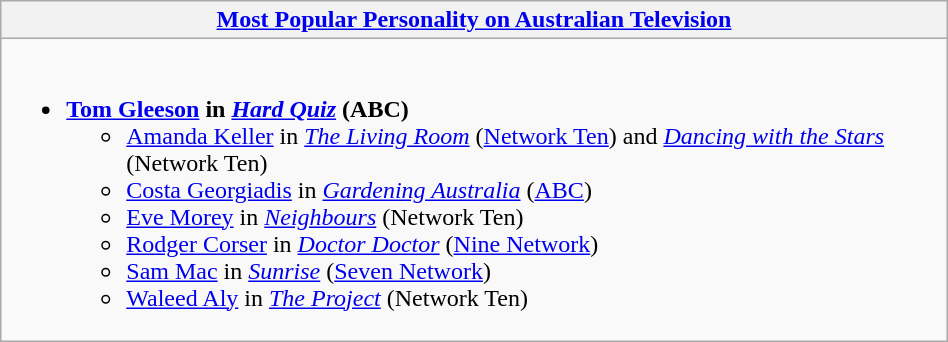<table class=wikitable width="50%">
<tr>
<th width="25%"><a href='#'>Most Popular Personality on Australian Television</a></th>
</tr>
<tr>
<td valign="top"><br><ul><li><strong><a href='#'>Tom Gleeson</a> in <em><a href='#'>Hard Quiz</a></em> (ABC)</strong><ul><li><a href='#'>Amanda Keller</a> in <em><a href='#'>The Living Room</a></em> (<a href='#'>Network Ten</a>) and <em><a href='#'>Dancing with the Stars</a></em> (Network Ten)</li><li><a href='#'>Costa Georgiadis</a> in <em><a href='#'>Gardening Australia</a></em> (<a href='#'>ABC</a>)</li><li><a href='#'>Eve Morey</a> in <em><a href='#'>Neighbours</a></em> (Network Ten)</li><li><a href='#'>Rodger Corser</a> in <em><a href='#'>Doctor Doctor</a></em> (<a href='#'>Nine Network</a>)</li><li><a href='#'>Sam Mac</a> in <em><a href='#'>Sunrise</a></em> (<a href='#'>Seven Network</a>)</li><li><a href='#'>Waleed Aly</a> in <em><a href='#'>The Project</a></em> (Network Ten)</li></ul></li></ul></td>
</tr>
</table>
